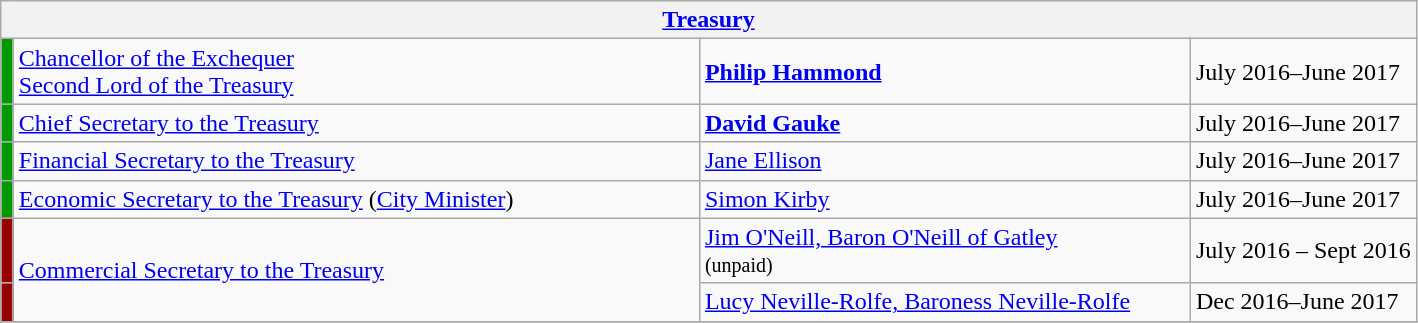<table class="wikitable">
<tr>
<th colspan="4"><a href='#'>Treasury</a></th>
</tr>
<tr>
<td style="width:1px; background:#090;"></td>
<td style="width: 450px;"><a href='#'>Chancellor of the Exchequer</a><br><a href='#'>Second Lord of the Treasury</a></td>
<td style="width: 320px;"><strong><a href='#'>Philip Hammond</a></strong></td>
<td>July 2016–June 2017</td>
</tr>
<tr>
<td style="width:1px; background:#090;"></td>
<td><a href='#'>Chief Secretary to the Treasury</a></td>
<td><strong><a href='#'>David Gauke</a></strong></td>
<td>July 2016–June 2017</td>
</tr>
<tr>
<td style="width:1px; background:#090;"></td>
<td><a href='#'>Financial Secretary to the Treasury</a></td>
<td><a href='#'>Jane Ellison</a></td>
<td>July 2016–June 2017</td>
</tr>
<tr>
<td style="width:1px; background:#090;"></td>
<td><a href='#'>Economic Secretary to the Treasury</a> (<a href='#'>City Minister</a>)</td>
<td><a href='#'>Simon Kirby</a></td>
<td>July 2016–June 2017</td>
</tr>
<tr>
<td style="width:1px; background:#900;"></td>
<td rowspan="2"><a href='#'>Commercial Secretary to the Treasury</a></td>
<td><a href='#'>Jim O'Neill, Baron O'Neill of Gatley</a><br><small>(unpaid)</small></td>
<td>July 2016 – Sept 2016</td>
</tr>
<tr>
<td style="width:1px; background:#900;"></td>
<td><a href='#'>Lucy Neville-Rolfe, Baroness Neville-Rolfe</a></td>
<td>Dec 2016–June 2017</td>
</tr>
<tr>
</tr>
</table>
